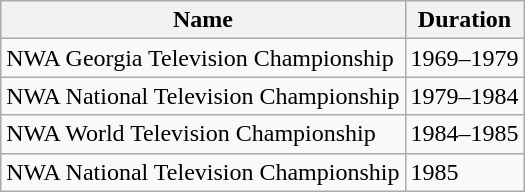<table class="wikitable" border="1">
<tr>
<th>Name</th>
<th>Duration</th>
</tr>
<tr>
<td>NWA Georgia Television Championship</td>
<td>1969–1979</td>
</tr>
<tr>
<td>NWA National Television Championship</td>
<td>1979–1984</td>
</tr>
<tr>
<td>NWA World Television Championship</td>
<td>1984–1985</td>
</tr>
<tr>
<td>NWA National Television Championship</td>
<td>1985</td>
</tr>
</table>
